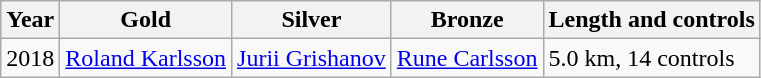<table class="wikitable">
<tr>
<th>Year</th>
<th>Gold</th>
<th>Silver</th>
<th>Bronze</th>
<th>Length and controls</th>
</tr>
<tr>
<td>2018</td>
<td> <a href='#'>Roland Karlsson</a></td>
<td> <a href='#'>Jurii Grishanov</a></td>
<td> <a href='#'>Rune Carlsson</a></td>
<td>5.0 km, 14 controls</td>
</tr>
</table>
